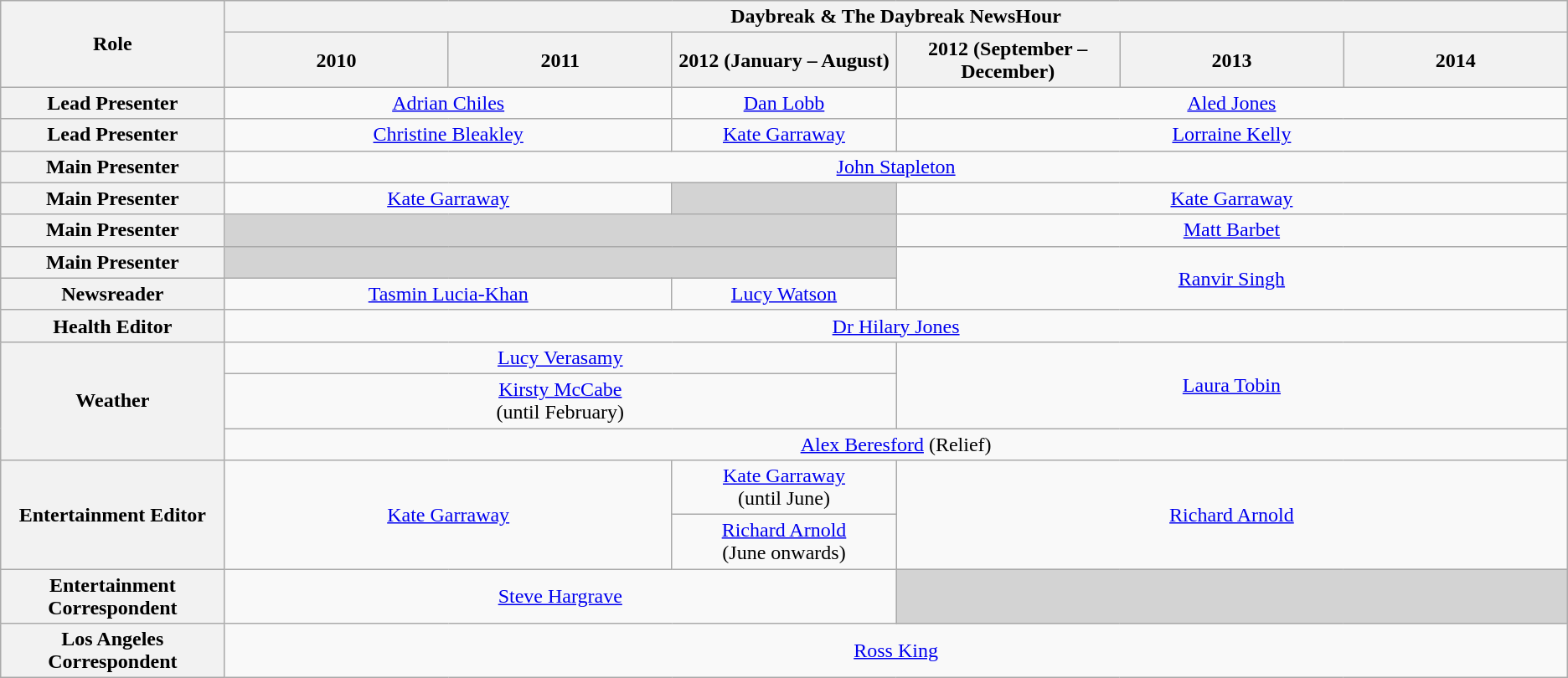<table class="wikitable" style="text-align:center;">
<tr>
<th rowspan="2" style="width:10%;">Role</th>
<th colspan=6>Daybreak & The Daybreak NewsHour</th>
</tr>
<tr>
<th style="width:10%;">2010</th>
<th style="width:10%;">2011</th>
<th style="width:10%;">2012 (January – August)</th>
<th style="width:10%;">2012 (September – December)</th>
<th style="width:10%;">2013</th>
<th style="width:10%;">2014</th>
</tr>
<tr>
<th>Lead Presenter</th>
<td colspan="2"><a href='#'>Adrian Chiles</a></td>
<td colspan="1"><a href='#'>Dan Lobb</a></td>
<td colspan="3"><a href='#'>Aled Jones</a></td>
</tr>
<tr>
<th>Lead Presenter</th>
<td colspan="2"><a href='#'>Christine Bleakley</a></td>
<td colspan="1"><a href='#'>Kate Garraway</a></td>
<td colspan="3"><a href='#'>Lorraine Kelly</a></td>
</tr>
<tr>
<th>Main Presenter</th>
<td colspan="6"><a href='#'>John Stapleton</a></td>
</tr>
<tr>
<th>Main Presenter</th>
<td colspan="2"><a href='#'>Kate Garraway</a></td>
<td style="background: #D3D3D3;"></td>
<td colspan="3"><a href='#'>Kate Garraway</a></td>
</tr>
<tr>
<th>Main Presenter</th>
<td style="background: #D3D3D3;" colspan="3"></td>
<td colspan="3"><a href='#'>Matt Barbet</a></td>
</tr>
<tr>
<th>Main Presenter</th>
<td style="background: #D3D3D3;" colspan="3"></td>
<td colspan="3" rowspan="2"><a href='#'>Ranvir Singh</a></td>
</tr>
<tr>
<th>Newsreader</th>
<td colspan="2"><a href='#'>Tasmin Lucia-Khan</a></td>
<td><a href='#'>Lucy Watson</a></td>
</tr>
<tr>
<th>Health Editor</th>
<td colspan="6"><a href='#'>Dr Hilary Jones</a></td>
</tr>
<tr>
<th rowspan="3">Weather</th>
<td colspan="3"><a href='#'>Lucy Verasamy</a></td>
<td colspan="3" rowspan="2"><a href='#'>Laura Tobin</a></td>
</tr>
<tr>
<td colspan="3"><a href='#'>Kirsty McCabe</a><br>(until February)</td>
</tr>
<tr>
<td colspan="6"><a href='#'>Alex Beresford</a> (Relief)</td>
</tr>
<tr>
<th rowspan="2">Entertainment Editor</th>
<td colspan="2" rowspan="2"><a href='#'>Kate Garraway</a></td>
<td colspan="1"><a href='#'>Kate Garraway</a><br>(until June)</td>
<td colspan="3" rowspan="2"><a href='#'>Richard Arnold</a></td>
</tr>
<tr>
<td><a href='#'>Richard Arnold</a><br>(June onwards)</td>
</tr>
<tr>
<th>Entertainment Correspondent</th>
<td colspan="3"><a href='#'>Steve Hargrave</a></td>
<td style="background: #D3D3D3;" colspan="3"></td>
</tr>
<tr>
<th>Los Angeles Correspondent</th>
<td colspan="6"><a href='#'>Ross King</a></td>
</tr>
</table>
